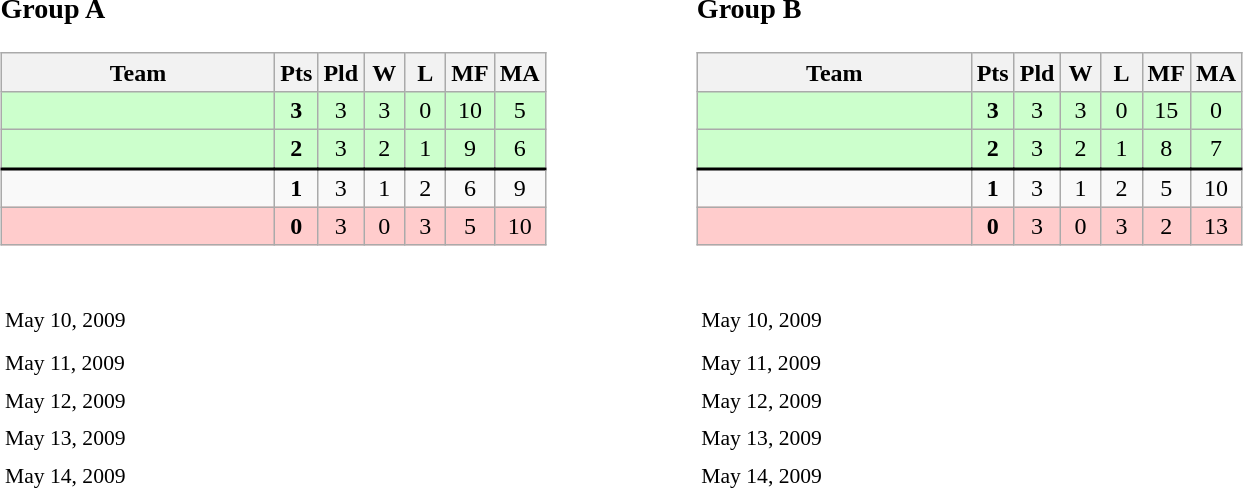<table>
<tr>
<td width=45% valign=top><br><h3>Group A</h3><table class=wikitable style="text-align:center">
<tr>
<th width=175>Team</th>
<th width=20>Pts</th>
<th width=20>Pld</th>
<th width=20>W</th>
<th width=20>L</th>
<th width=20>MF</th>
<th width=20>MA</th>
</tr>
<tr bgcolor=ccffcc>
<td style="text-align:left"></td>
<td><strong>3</strong></td>
<td>3</td>
<td>3</td>
<td>0</td>
<td>10</td>
<td>5</td>
</tr>
<tr bgcolor=ccffcc style="border-bottom:2px solid black;">
<td style="text-align:left"></td>
<td><strong>2</strong></td>
<td>3</td>
<td>2</td>
<td>1</td>
<td>9</td>
<td>6</td>
</tr>
<tr>
<td style="text-align:left"></td>
<td><strong>1</strong></td>
<td>3</td>
<td>1</td>
<td>2</td>
<td>6</td>
<td>9</td>
</tr>
<tr bgcolor=ffcccc>
<td style="text-align:left"></td>
<td><strong>0</strong></td>
<td>3</td>
<td>0</td>
<td>3</td>
<td>5</td>
<td>10</td>
</tr>
</table>
</td>
<td width=45% valign=top><br><h3>Group B</h3><table class=wikitable style="text-align:center">
<tr>
<th width=175>Team</th>
<th width=20>Pts</th>
<th width=20>Pld</th>
<th width=20>W</th>
<th width=20>L</th>
<th width=20>MF</th>
<th width=20>MA</th>
</tr>
<tr bgcolor=ccffcc>
<td style="text-align:left"></td>
<td><strong>3</strong></td>
<td>3</td>
<td>3</td>
<td>0</td>
<td>15</td>
<td>0</td>
</tr>
<tr bgcolor=ccffcc style="border-bottom:2px solid black;">
<td style="text-align:left"></td>
<td><strong>2</strong></td>
<td>3</td>
<td>2</td>
<td>1</td>
<td>8</td>
<td>7</td>
</tr>
<tr>
<td style="text-align:left"></td>
<td><strong>1</strong></td>
<td>3</td>
<td>1</td>
<td>2</td>
<td>5</td>
<td>10</td>
</tr>
<tr bgcolor=ffcccc>
<td style="text-align:left"></td>
<td><strong>0</strong></td>
<td>3</td>
<td>0</td>
<td>3</td>
<td>2</td>
<td>13</td>
</tr>
</table>
</td>
</tr>
<tr>
<td><br><table style="font-size:90%">
<tr>
<td colspan=3>May 10, 2009</td>
</tr>
<tr>
<td width=150 align=right></td>
<td width=100 align=center></td>
<td width=150><strong></strong></td>
</tr>
<tr>
<td align=right><strong></strong></td>
<td align=center></td>
<td></td>
</tr>
<tr>
<td colspan=3>May 11, 2009</td>
</tr>
<tr>
<td align=right><strong></strong></td>
<td align=center></td>
<td></td>
</tr>
<tr>
<td colspan=3>May 12, 2009</td>
</tr>
<tr>
<td align=right></td>
<td align=center></td>
<td><strong></strong></td>
</tr>
<tr>
<td colspan=3>May 13, 2009</td>
</tr>
<tr>
<td align=right><strong></strong></td>
<td align=center></td>
<td></td>
</tr>
<tr>
<td colspan=3>May 14, 2009</td>
</tr>
<tr>
<td align=right></td>
<td align=center></td>
<td><strong></strong></td>
</tr>
</table>
</td>
<td><br><table style="font-size:90%">
<tr>
<td colspan=3>May 10, 2009</td>
</tr>
<tr>
<td width=150 align=right><strong></strong></td>
<td width=100 align=center></td>
<td width=150></td>
</tr>
<tr>
<td align=right><strong></strong></td>
<td align=center></td>
<td></td>
</tr>
<tr>
<td colspan=3>May 11, 2009</td>
</tr>
<tr>
<td align=right><strong></strong></td>
<td align=center></td>
<td></td>
</tr>
<tr>
<td colspan=3>May 12, 2009</td>
</tr>
<tr>
<td align=right><strong></strong></td>
<td align=center></td>
<td></td>
</tr>
<tr>
<td colspan=3>May 13, 2009</td>
</tr>
<tr>
<td align=right><strong></strong></td>
<td align=center></td>
<td></td>
</tr>
<tr>
<td colspan=3>May 14, 2009</td>
</tr>
<tr>
<td align=right></td>
<td align=center></td>
<td><strong></strong></td>
</tr>
</table>
</td>
</tr>
</table>
